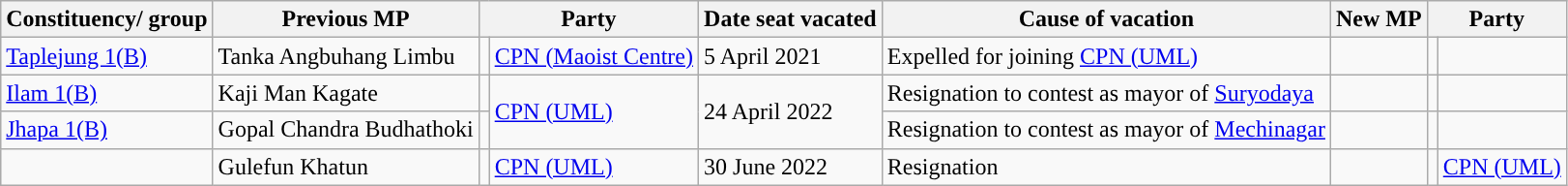<table class="wikitable">
<tr>
<th>Constituency/ group</th>
<th>Previous MP</th>
<th colspan="2">Party</th>
<th>Date seat vacated</th>
<th>Cause of vacation</th>
<th>New MP</th>
<th colspan="2">Party</th>
</tr>
<tr>
<td><a href='#'>Taplejung 1(B)</a></td>
<td>Tanka Angbuhang Limbu</td>
<td></td>
<td><a href='#'>CPN (Maoist Centre)</a></td>
<td>5 April 2021</td>
<td>Expelled for joining <a href='#'>CPN (UML)</a></td>
<td></td>
<td></td>
<td></td>
</tr>
<tr>
<td><a href='#'>Ilam 1(B)</a></td>
<td>Kaji Man Kagate</td>
<td></td>
<td rowspan="2"><a href='#'>CPN (UML)</a></td>
<td rowspan="2">24 April 2022</td>
<td>Resignation to contest as mayor of <a href='#'>Suryodaya</a></td>
<td></td>
<td></td>
<td></td>
</tr>
<tr>
<td><a href='#'>Jhapa 1(B)</a></td>
<td>Gopal Chandra Budhathoki</td>
<td></td>
<td>Resignation to contest as mayor of <a href='#'>Mechinagar</a></td>
<td></td>
<td></td>
<td></td>
</tr>
<tr>
<td></td>
<td>Gulefun Khatun</td>
<td></td>
<td><a href='#'>CPN (UML)</a></td>
<td>30 June 2022</td>
<td>Resignation</td>
<td></td>
<td></td>
<td><a href='#'>CPN (UML)</a></td>
</tr>
</table>
